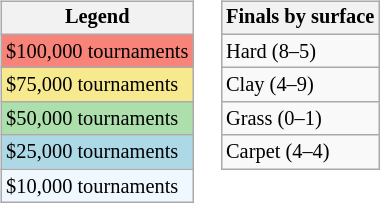<table>
<tr valign=top>
<td><br><table class=wikitable style="font-size:85%">
<tr>
<th>Legend</th>
</tr>
<tr style="background:#f88379;">
<td>$100,000 tournaments</td>
</tr>
<tr style="background:#f7e98e;">
<td>$75,000 tournaments</td>
</tr>
<tr style="background:#addfad;">
<td>$50,000 tournaments</td>
</tr>
<tr style="background:lightblue;">
<td>$25,000 tournaments</td>
</tr>
<tr style="background:#f0f8ff;">
<td>$10,000 tournaments</td>
</tr>
</table>
</td>
<td><br><table class=wikitable style="font-size:85%">
<tr>
<th>Finals by surface</th>
</tr>
<tr>
<td>Hard (8–5)</td>
</tr>
<tr>
<td>Clay (4–9)</td>
</tr>
<tr>
<td>Grass (0–1)</td>
</tr>
<tr>
<td>Carpet (4–4)</td>
</tr>
</table>
</td>
</tr>
</table>
